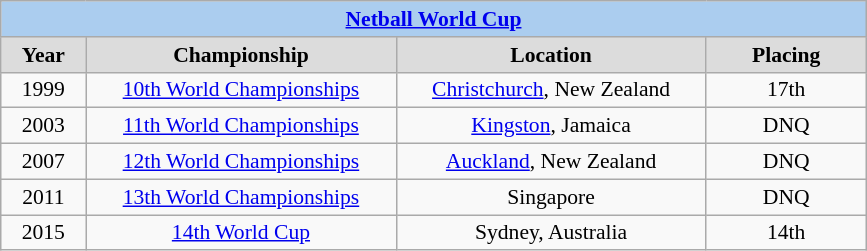<table class=wikitable style="text-align:center; font-size:90%">
<tr>
<th colspan=4 style=background:#ABCDEF><a href='#'>Netball World Cup</a></th>
</tr>
<tr>
<th width=50 style=background:gainsboro>Year</th>
<th width=200 style=background:gainsboro>Championship</th>
<th width=200 style=background:gainsboro>Location</th>
<th width=100 style=background:gainsboro>Placing</th>
</tr>
<tr>
<td>1999</td>
<td><a href='#'>10th World Championships</a></td>
<td><a href='#'>Christchurch</a>, New Zealand</td>
<td>17th</td>
</tr>
<tr>
<td>2003</td>
<td><a href='#'>11th World Championships</a></td>
<td><a href='#'>Kingston</a>, Jamaica</td>
<td>DNQ</td>
</tr>
<tr>
<td>2007</td>
<td><a href='#'>12th World Championships</a></td>
<td><a href='#'>Auckland</a>, New Zealand</td>
<td>DNQ</td>
</tr>
<tr>
<td>2011</td>
<td><a href='#'>13th World Championships</a></td>
<td>Singapore</td>
<td>DNQ</td>
</tr>
<tr>
<td>2015</td>
<td><a href='#'>14th World Cup</a></td>
<td>Sydney, Australia</td>
<td>14th</td>
</tr>
</table>
